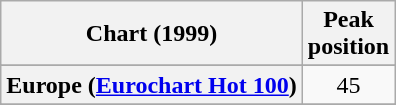<table class="wikitable sortable plainrowheaders" style="text-align:center">
<tr>
<th scope="col">Chart (1999)</th>
<th scope="col">Peak<br>position</th>
</tr>
<tr>
</tr>
<tr>
<th scope="row">Europe (<a href='#'>Eurochart Hot 100</a>)</th>
<td align="center">45</td>
</tr>
<tr>
</tr>
<tr>
</tr>
<tr>
</tr>
</table>
